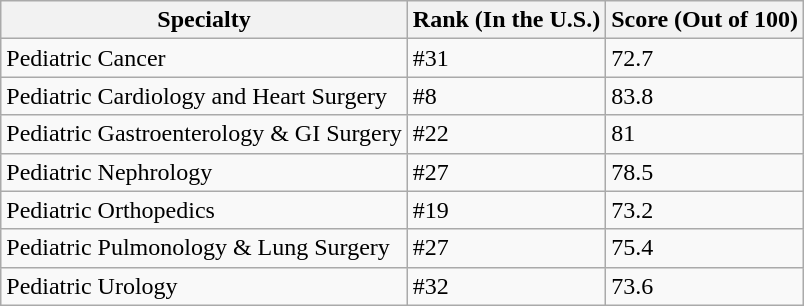<table class="wikitable">
<tr>
<th>Specialty</th>
<th>Rank (In the U.S.)</th>
<th>Score (Out of 100)</th>
</tr>
<tr>
<td>Pediatric Cancer</td>
<td>#31</td>
<td>72.7</td>
</tr>
<tr>
<td>Pediatric Cardiology and Heart Surgery</td>
<td>#8</td>
<td>83.8</td>
</tr>
<tr>
<td>Pediatric Gastroenterology & GI Surgery</td>
<td>#22</td>
<td>81</td>
</tr>
<tr>
<td>Pediatric Nephrology</td>
<td>#27</td>
<td>78.5</td>
</tr>
<tr>
<td>Pediatric Orthopedics</td>
<td>#19</td>
<td>73.2</td>
</tr>
<tr>
<td>Pediatric Pulmonology & Lung Surgery</td>
<td>#27</td>
<td>75.4</td>
</tr>
<tr>
<td>Pediatric Urology</td>
<td>#32</td>
<td>73.6</td>
</tr>
</table>
